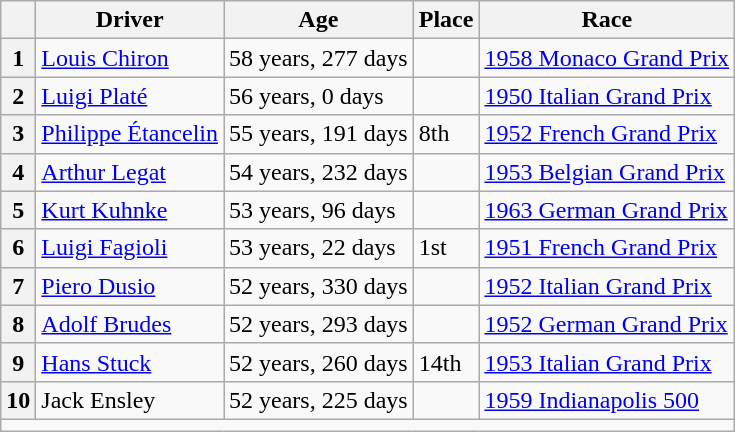<table class="wikitable">
<tr>
<th></th>
<th>Driver</th>
<th>Age</th>
<th>Place</th>
<th>Race</th>
</tr>
<tr>
<th>1</th>
<td> <a href='#'>Louis Chiron</a></td>
<td>58 years, 277 days</td>
<td></td>
<td><a href='#'>1958 Monaco Grand Prix</a></td>
</tr>
<tr>
<th>2</th>
<td> <a href='#'>Luigi Platé</a></td>
<td>56 years, 0 days</td>
<td></td>
<td><a href='#'>1950 Italian Grand Prix</a></td>
</tr>
<tr>
<th>3</th>
<td> <a href='#'>Philippe Étancelin</a></td>
<td>55 years, 191 days</td>
<td>8th</td>
<td><a href='#'>1952 French Grand Prix</a></td>
</tr>
<tr>
<th>4</th>
<td> <a href='#'>Arthur Legat</a></td>
<td>54 years, 232 days</td>
<td></td>
<td><a href='#'>1953 Belgian Grand Prix</a></td>
</tr>
<tr>
<th>5</th>
<td> <a href='#'>Kurt Kuhnke</a></td>
<td>53 years, 96 days</td>
<td></td>
<td><a href='#'>1963 German Grand Prix</a></td>
</tr>
<tr>
<th>6</th>
<td> <a href='#'>Luigi Fagioli</a></td>
<td>53 years, 22 days</td>
<td>1st</td>
<td><a href='#'>1951 French Grand Prix</a></td>
</tr>
<tr>
<th>7</th>
<td> <a href='#'>Piero Dusio</a></td>
<td>52 years, 330 days</td>
<td></td>
<td><a href='#'>1952 Italian Grand Prix</a></td>
</tr>
<tr>
<th>8</th>
<td> <a href='#'>Adolf Brudes</a></td>
<td>52 years, 293 days</td>
<td></td>
<td><a href='#'>1952 German Grand Prix</a></td>
</tr>
<tr>
<th>9</th>
<td> <a href='#'>Hans Stuck</a></td>
<td>52 years, 260 days</td>
<td>14th</td>
<td><a href='#'>1953 Italian Grand Prix</a></td>
</tr>
<tr>
<th>10</th>
<td> Jack Ensley</td>
<td>52 years, 225 days</td>
<td></td>
<td><a href='#'>1959 Indianapolis 500</a></td>
</tr>
<tr>
<td colspan=5></td>
</tr>
</table>
